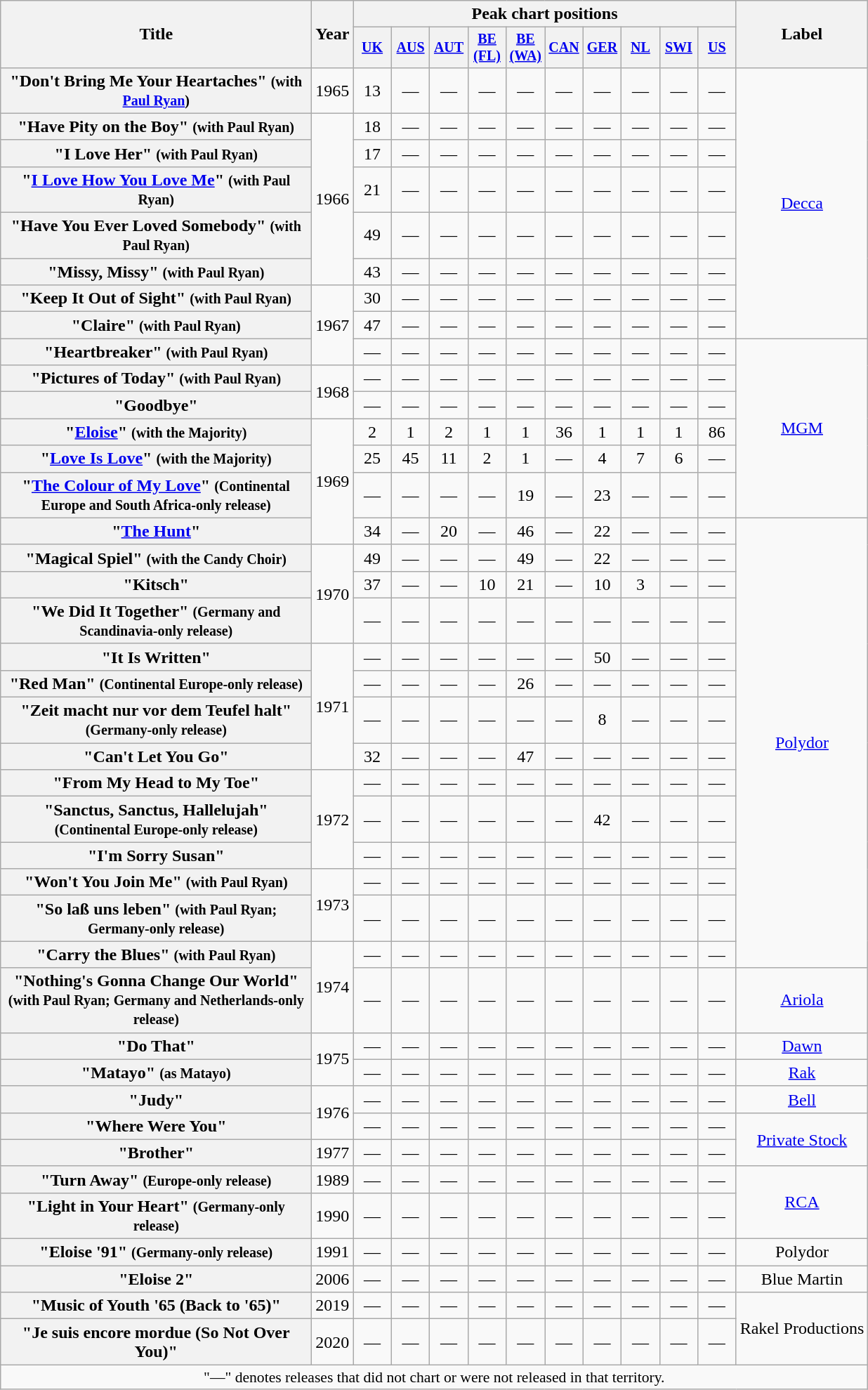<table class="wikitable plainrowheaders" style="text-align:center;">
<tr>
<th rowspan="2" style="width:18em;">Title</th>
<th rowspan="2">Year</th>
<th colspan="10">Peak chart positions</th>
<th rowspan="2">Label</th>
</tr>
<tr style="font-size:smaller;">
<th width="30"><a href='#'>UK</a><br></th>
<th width="30"><a href='#'>AUS</a><br></th>
<th width="30"><a href='#'>AUT</a><br></th>
<th width="30"><a href='#'>BE <br>(FL)</a><br></th>
<th width="30"><a href='#'>BE <br>(WA)</a><br></th>
<th width="30"><a href='#'>CAN</a><br></th>
<th width="30"><a href='#'>GER</a><br></th>
<th width="30"><a href='#'>NL</a><br></th>
<th width="30"><a href='#'>SWI</a><br></th>
<th width="30"><a href='#'>US</a><br></th>
</tr>
<tr>
<th scope="row">"Don't Bring Me Your Heartaches" <small>(with <a href='#'>Paul Ryan</a>)</small></th>
<td>1965</td>
<td>13</td>
<td>—</td>
<td>—</td>
<td>—</td>
<td>—</td>
<td>—</td>
<td>—</td>
<td>—</td>
<td>—</td>
<td>—</td>
<td rowspan="8"><a href='#'>Decca</a></td>
</tr>
<tr>
<th scope="row">"Have Pity on the Boy" <small>(with Paul Ryan)</small></th>
<td rowspan="5">1966</td>
<td align="center">18</td>
<td>—</td>
<td>—</td>
<td>—</td>
<td>—</td>
<td>—</td>
<td>—</td>
<td>—</td>
<td>—</td>
<td>—</td>
</tr>
<tr>
<th scope="row">"I Love Her" <small>(with Paul Ryan)</small></th>
<td align="center">17</td>
<td>—</td>
<td>—</td>
<td>—</td>
<td>—</td>
<td>—</td>
<td>—</td>
<td>—</td>
<td>—</td>
<td>—</td>
</tr>
<tr>
<th scope="row">"<a href='#'>I Love How You Love Me</a>" <small>(with Paul Ryan)</small></th>
<td align="center">21</td>
<td>—</td>
<td>—</td>
<td>—</td>
<td>—</td>
<td>—</td>
<td>—</td>
<td>—</td>
<td>—</td>
<td>—</td>
</tr>
<tr>
<th scope="row">"Have You Ever Loved Somebody" <small>(with Paul Ryan)</small></th>
<td align="center">49</td>
<td>—</td>
<td>—</td>
<td>—</td>
<td>—</td>
<td>—</td>
<td>—</td>
<td>—</td>
<td>—</td>
<td>—</td>
</tr>
<tr>
<th scope="row">"Missy, Missy" <small>(with Paul Ryan)</small></th>
<td align="center">43</td>
<td>—</td>
<td>—</td>
<td>—</td>
<td>—</td>
<td>—</td>
<td>—</td>
<td>—</td>
<td>—</td>
<td>—</td>
</tr>
<tr>
<th scope="row">"Keep It Out of Sight" <small>(with Paul Ryan)</small></th>
<td rowspan="3">1967</td>
<td align="center">30</td>
<td>—</td>
<td>—</td>
<td>—</td>
<td>—</td>
<td>—</td>
<td>—</td>
<td>—</td>
<td>—</td>
<td>—</td>
</tr>
<tr>
<th scope="row">"Claire" <small>(with Paul Ryan)</small></th>
<td align="center">47</td>
<td>—</td>
<td>—</td>
<td>—</td>
<td>—</td>
<td>—</td>
<td>—</td>
<td>—</td>
<td>—</td>
<td>—</td>
</tr>
<tr>
<th scope="row">"Heartbreaker" <small>(with Paul Ryan)</small></th>
<td>—</td>
<td>—</td>
<td>—</td>
<td>—</td>
<td>—</td>
<td>—</td>
<td>—</td>
<td>—</td>
<td>—</td>
<td>—</td>
<td rowspan="6"><a href='#'>MGM</a></td>
</tr>
<tr>
<th scope="row">"Pictures of Today" <small>(with Paul Ryan)</small></th>
<td rowspan="2">1968</td>
<td align="center">—</td>
<td>—</td>
<td>—</td>
<td>—</td>
<td>—</td>
<td>—</td>
<td>—</td>
<td>—</td>
<td>—</td>
<td>—</td>
</tr>
<tr>
<th scope="row">"Goodbye"</th>
<td>—</td>
<td>—</td>
<td>—</td>
<td>—</td>
<td>—</td>
<td>—</td>
<td>—</td>
<td>—</td>
<td>—</td>
<td>—</td>
</tr>
<tr>
<th scope="row">"<a href='#'>Eloise</a>" <small>(with the Majority)</small></th>
<td rowspan="4">1969</td>
<td>2</td>
<td>1</td>
<td>2</td>
<td>1</td>
<td>1</td>
<td>36</td>
<td>1</td>
<td>1</td>
<td>1</td>
<td>86</td>
</tr>
<tr>
<th scope="row">"<a href='#'>Love Is Love</a>" <small>(with the Majority)</small></th>
<td>25</td>
<td>45</td>
<td>11</td>
<td>2</td>
<td>1</td>
<td>—</td>
<td>4</td>
<td>7</td>
<td>6</td>
<td>—</td>
</tr>
<tr>
<th scope="row">"<a href='#'>The Colour of My Love</a>" <small>(Continental Europe and South Africa-only release)</small></th>
<td>—</td>
<td>—</td>
<td>—</td>
<td>—</td>
<td>19</td>
<td>—</td>
<td>23</td>
<td>—</td>
<td>—</td>
<td>—</td>
</tr>
<tr>
<th scope="row">"<a href='#'>The Hunt</a>"</th>
<td>34</td>
<td>—</td>
<td>20</td>
<td>—</td>
<td>46</td>
<td>—</td>
<td>22</td>
<td>—</td>
<td>—</td>
<td>—</td>
<td rowspan="14"><a href='#'>Polydor</a></td>
</tr>
<tr>
<th scope="row">"Magical Spiel" <small>(with the Candy Choir)</small></th>
<td rowspan="3">1970</td>
<td align="center">49</td>
<td>—</td>
<td>—</td>
<td>—</td>
<td>49</td>
<td>—</td>
<td>22</td>
<td>—</td>
<td>—</td>
<td>—</td>
</tr>
<tr>
<th scope="row">"Kitsch"</th>
<td align="center">37</td>
<td>—</td>
<td>—</td>
<td>10</td>
<td>21</td>
<td>—</td>
<td>10</td>
<td>3</td>
<td>—</td>
<td>—</td>
</tr>
<tr>
<th scope="row">"We Did It Together" <small>(Germany and Scandinavia-only release)</small></th>
<td align="center">—</td>
<td>—</td>
<td>—</td>
<td>—</td>
<td>—</td>
<td>—</td>
<td>—</td>
<td>—</td>
<td>—</td>
<td>—</td>
</tr>
<tr>
<th scope="row">"It Is Written"</th>
<td rowspan="4">1971</td>
<td align="center">—</td>
<td>—</td>
<td>—</td>
<td>—</td>
<td>—</td>
<td>—</td>
<td>50</td>
<td>—</td>
<td>—</td>
<td>—</td>
</tr>
<tr>
<th scope="row">"Red Man" <small>(Continental Europe-only release)</small></th>
<td>—</td>
<td>—</td>
<td>—</td>
<td>—</td>
<td>26</td>
<td>—</td>
<td>—</td>
<td>—</td>
<td>—</td>
<td>—</td>
</tr>
<tr>
<th scope="row">"Zeit macht nur vor dem Teufel halt" <small>(Germany-only release)</small></th>
<td align="center">—</td>
<td>—</td>
<td>—</td>
<td>—</td>
<td>—</td>
<td>—</td>
<td>8</td>
<td>—</td>
<td>—</td>
<td>—</td>
</tr>
<tr>
<th scope="row">"Can't Let You Go"</th>
<td>32</td>
<td>—</td>
<td>—</td>
<td>—</td>
<td>47</td>
<td>—</td>
<td>—</td>
<td>—</td>
<td>—</td>
<td>—</td>
</tr>
<tr>
<th scope="row">"From My Head to My Toe"</th>
<td rowspan="3">1972</td>
<td align="center">—</td>
<td>—</td>
<td>—</td>
<td>—</td>
<td>—</td>
<td>—</td>
<td>—</td>
<td>—</td>
<td>—</td>
<td>—</td>
</tr>
<tr>
<th scope="row">"Sanctus, Sanctus, Hallelujah" <small>(Continental Europe-only release)</small></th>
<td>—</td>
<td>—</td>
<td>—</td>
<td>—</td>
<td>—</td>
<td>—</td>
<td>42</td>
<td>—</td>
<td>—</td>
<td>—</td>
</tr>
<tr>
<th scope="row">"I'm Sorry Susan"</th>
<td align="center">—</td>
<td>—</td>
<td>—</td>
<td>—</td>
<td>—</td>
<td>—</td>
<td>—</td>
<td>—</td>
<td>—</td>
<td>—</td>
</tr>
<tr>
<th scope="row">"Won't You Join Me" <small>(with Paul Ryan)</small></th>
<td rowspan="2">1973</td>
<td align="center">—</td>
<td>—</td>
<td>—</td>
<td>—</td>
<td>—</td>
<td>—</td>
<td>—</td>
<td>—</td>
<td>—</td>
<td>—</td>
</tr>
<tr>
<th scope="row">"So laß uns leben" <small>(with Paul Ryan; Germany-only release)</small></th>
<td>—</td>
<td>—</td>
<td>—</td>
<td>—</td>
<td>—</td>
<td>—</td>
<td>—</td>
<td>—</td>
<td>—</td>
<td>—</td>
</tr>
<tr>
<th scope="row">"Carry the Blues" <small>(with Paul Ryan)</small></th>
<td rowspan="2">1974</td>
<td>—</td>
<td>—</td>
<td>—</td>
<td>—</td>
<td>—</td>
<td>—</td>
<td>—</td>
<td>—</td>
<td>—</td>
<td>—</td>
</tr>
<tr>
<th scope="row">"Nothing's Gonna Change Our World" <small>(with Paul Ryan; Germany and Netherlands-only release)</small></th>
<td>—</td>
<td>—</td>
<td>—</td>
<td>—</td>
<td>—</td>
<td>—</td>
<td>—</td>
<td>—</td>
<td>—</td>
<td>—</td>
<td><a href='#'>Ariola</a></td>
</tr>
<tr>
<th scope="row">"Do That"</th>
<td rowspan="2">1975</td>
<td align="center">—</td>
<td>—</td>
<td>—</td>
<td>—</td>
<td>—</td>
<td>—</td>
<td>—</td>
<td>—</td>
<td>—</td>
<td>—</td>
<td><a href='#'>Dawn</a></td>
</tr>
<tr>
<th scope="row">"Matayo" <small>(as Matayo)</small></th>
<td align="center">—</td>
<td>—</td>
<td>—</td>
<td>—</td>
<td>—</td>
<td>—</td>
<td>—</td>
<td>—</td>
<td>—</td>
<td>—</td>
<td><a href='#'>Rak</a></td>
</tr>
<tr>
<th scope="row">"Judy"</th>
<td rowspan="2">1976</td>
<td align="center">—</td>
<td>—</td>
<td>—</td>
<td>—</td>
<td>—</td>
<td>—</td>
<td>—</td>
<td>—</td>
<td>—</td>
<td>—</td>
<td><a href='#'>Bell</a></td>
</tr>
<tr>
<th scope="row">"Where Were You"</th>
<td align="center">—</td>
<td>—</td>
<td>—</td>
<td>—</td>
<td>—</td>
<td>—</td>
<td>—</td>
<td>—</td>
<td>—</td>
<td>—</td>
<td rowspan="2"><a href='#'>Private Stock</a></td>
</tr>
<tr>
<th scope="row">"Brother"</th>
<td>1977</td>
<td>—</td>
<td>—</td>
<td>—</td>
<td>—</td>
<td>—</td>
<td>—</td>
<td>—</td>
<td>—</td>
<td>—</td>
<td>—</td>
</tr>
<tr>
<th scope="row">"Turn Away" <small>(Europe-only release)</small></th>
<td>1989</td>
<td align="center">—</td>
<td>—</td>
<td>—</td>
<td>—</td>
<td>—</td>
<td>—</td>
<td>—</td>
<td>—</td>
<td>—</td>
<td>—</td>
<td rowspan="2"><a href='#'>RCA</a></td>
</tr>
<tr>
<th scope="row">"Light in Your Heart" <small>(Germany-only release)</small></th>
<td>1990</td>
<td>—</td>
<td>—</td>
<td>—</td>
<td>—</td>
<td>—</td>
<td>—</td>
<td>—</td>
<td>—</td>
<td>—</td>
<td>—</td>
</tr>
<tr>
<th scope="row">"Eloise '91" <small>(Germany-only release)</small></th>
<td>1991</td>
<td align="center">—</td>
<td>—</td>
<td>—</td>
<td>—</td>
<td>—</td>
<td>—</td>
<td>—</td>
<td>—</td>
<td>—</td>
<td>—</td>
<td>Polydor</td>
</tr>
<tr>
<th scope="row">"Eloise 2"</th>
<td>2006</td>
<td align="center">—</td>
<td>—</td>
<td>—</td>
<td>—</td>
<td>—</td>
<td>—</td>
<td>—</td>
<td>—</td>
<td>—</td>
<td>—</td>
<td>Blue Martin</td>
</tr>
<tr>
<th scope="row">"Music of Youth '65 (Back to '65)"</th>
<td>2019</td>
<td align="center">—</td>
<td>—</td>
<td>—</td>
<td>—</td>
<td>—</td>
<td>—</td>
<td>—</td>
<td>—</td>
<td>—</td>
<td>—</td>
<td rowspan="2">Rakel Productions</td>
</tr>
<tr>
<th scope="row">"Je suis encore mordue (So Not Over You)"</th>
<td>2020</td>
<td>—</td>
<td>—</td>
<td>—</td>
<td>—</td>
<td>—</td>
<td>—</td>
<td>—</td>
<td>—</td>
<td>—</td>
<td>—</td>
</tr>
<tr>
<td colspan="13" style="font-size:90%">"—" denotes releases that did not chart or were not released in that territory.</td>
</tr>
</table>
